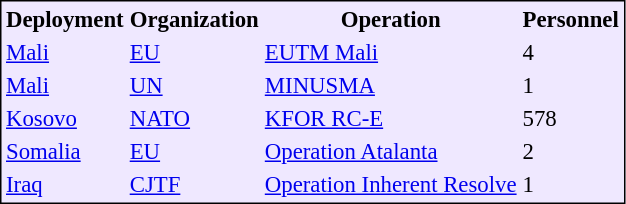<table style="border:1px solid black; background:#efe8ff; font-size:95%; float:left;">
<tr>
<th>Deployment</th>
<th>Organization</th>
<th>Operation</th>
<th>Personnel</th>
</tr>
<tr>
<td> <a href='#'>Mali</a></td>
<td><a href='#'>EU</a></td>
<td><a href='#'>EUTM Mali</a></td>
<td>4</td>
</tr>
<tr>
<td> <a href='#'>Mali</a></td>
<td><a href='#'>UN</a></td>
<td><a href='#'>MINUSMA</a></td>
<td>1</td>
</tr>
<tr>
<td> <a href='#'>Kosovo</a></td>
<td><a href='#'>NATO</a></td>
<td><a href='#'>KFOR RC-E</a></td>
<td>578</td>
</tr>
<tr>
<td> <a href='#'>Somalia</a></td>
<td><a href='#'>EU</a></td>
<td><a href='#'>Operation Atalanta</a></td>
<td>2</td>
</tr>
<tr>
<td> <a href='#'>Iraq</a></td>
<td><a href='#'>CJTF</a></td>
<td><a href='#'>Operation Inherent Resolve</a></td>
<td>1</td>
</tr>
</table>
